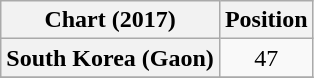<table class="wikitable plainrowheaders" style="text-align:center">
<tr>
<th scope="col">Chart (2017)</th>
<th scope="col">Position</th>
</tr>
<tr>
<th scope="row">South Korea (Gaon)</th>
<td>47</td>
</tr>
<tr>
</tr>
</table>
